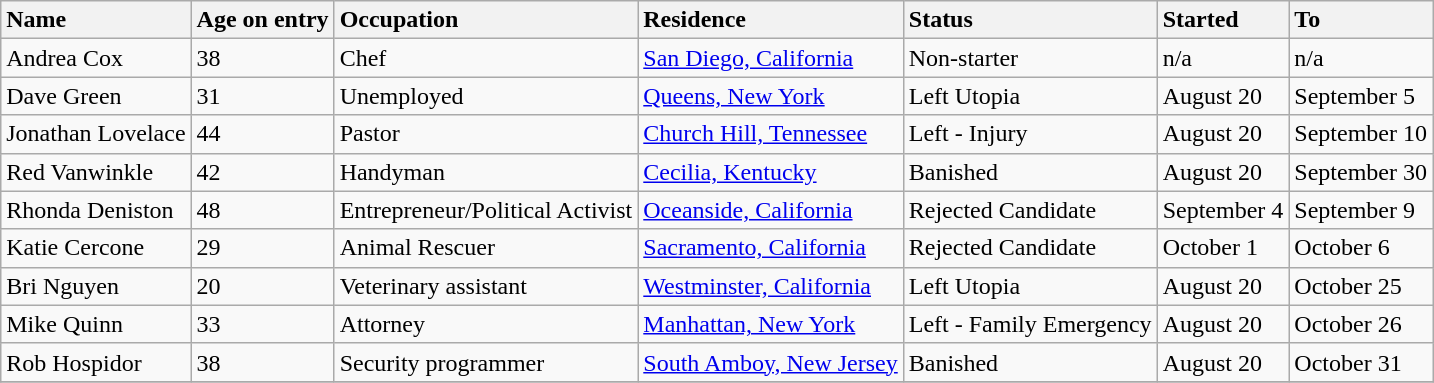<table class="wikitable sortable">
<tr>
<th style="text-align:left">Name</th>
<th style="text-align:left">Age on entry</th>
<th style="text-align:left">Occupation</th>
<th style="text-align:left">Residence</th>
<th style="text-align:left">Status</th>
<th style="text-align:left">Started</th>
<th style="text-align:left">To</th>
</tr>
<tr>
<td>Andrea Cox</td>
<td>38</td>
<td>Chef</td>
<td><a href='#'>San Diego, California</a></td>
<td>Non-starter</td>
<td>n/a</td>
<td>n/a</td>
</tr>
<tr>
<td>Dave Green</td>
<td>31</td>
<td>Unemployed</td>
<td><a href='#'>Queens, New York</a></td>
<td>Left Utopia</td>
<td>August 20</td>
<td>September 5</td>
</tr>
<tr>
<td>Jonathan Lovelace</td>
<td>44</td>
<td>Pastor</td>
<td><a href='#'>Church Hill, Tennessee</a></td>
<td>Left - Injury</td>
<td>August 20</td>
<td>September 10</td>
</tr>
<tr>
<td>Red Vanwinkle</td>
<td>42</td>
<td>Handyman</td>
<td><a href='#'>Cecilia, Kentucky</a></td>
<td>Banished</td>
<td>August 20</td>
<td>September 30</td>
</tr>
<tr>
<td>Rhonda Deniston</td>
<td>48</td>
<td>Entrepreneur/Political Activist</td>
<td><a href='#'>Oceanside, California</a></td>
<td>Rejected Candidate</td>
<td>September 4</td>
<td>September 9</td>
</tr>
<tr>
<td>Katie Cercone</td>
<td>29</td>
<td>Animal Rescuer</td>
<td><a href='#'>Sacramento, California</a></td>
<td>Rejected Candidate</td>
<td>October 1</td>
<td>October 6</td>
</tr>
<tr>
<td>Bri Nguyen</td>
<td>20</td>
<td>Veterinary assistant</td>
<td><a href='#'>Westminster, California</a></td>
<td>Left Utopia</td>
<td>August 20</td>
<td>October 25</td>
</tr>
<tr>
<td>Mike Quinn</td>
<td>33</td>
<td>Attorney</td>
<td><a href='#'>Manhattan, New York</a></td>
<td>Left - Family Emergency</td>
<td>August 20</td>
<td>October 26</td>
</tr>
<tr>
<td>Rob Hospidor</td>
<td>38</td>
<td>Security programmer</td>
<td><a href='#'>South Amboy, New Jersey</a></td>
<td>Banished</td>
<td>August 20</td>
<td>October 31</td>
</tr>
<tr>
</tr>
</table>
